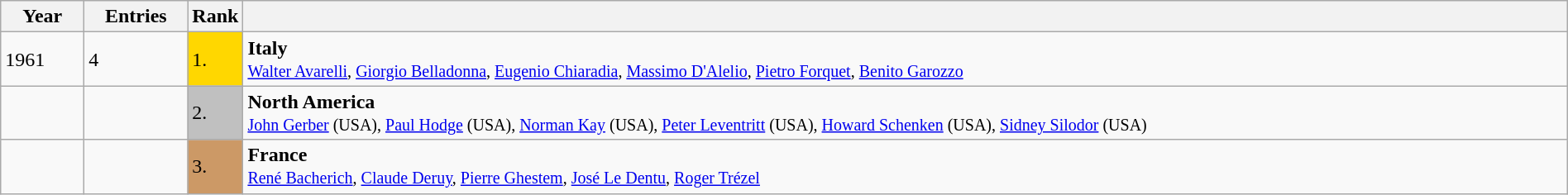<table class="wikitable" style="width:100%;">
<tr>
<th>Year</th>
<th>Entries</th>
<th>Rank</th>
<th></th>
</tr>
<tr>
<td width=60>1961</td>
<td>4</td>
<td style="background:gold; width:30px;">1.</td>
<td> <strong>Italy</strong><br><small><a href='#'>Walter Avarelli</a>, <a href='#'>Giorgio Belladonna</a>, <a href='#'>Eugenio Chiaradia</a>, <a href='#'>Massimo D'Alelio</a>, <a href='#'>Pietro Forquet</a>, <a href='#'>Benito Garozzo</a></small></td>
</tr>
<tr>
<td></td>
<td></td>
<td style="background:silver;">2.</td>
<td> <strong>North America</strong><br><small><a href='#'>John Gerber</a> (USA), <a href='#'>Paul Hodge</a> (USA), <a href='#'>Norman Kay</a> (USA), <a href='#'>Peter Leventritt</a> (USA), <a href='#'>Howard Schenken</a> (USA), <a href='#'>Sidney Silodor</a> (USA)</small></td>
</tr>
<tr>
<td></td>
<td></td>
<td style="background:#c96;">3.</td>
<td> <strong>France</strong><br><small><a href='#'>René Bacherich</a>, <a href='#'>Claude Deruy</a>, <a href='#'>Pierre Ghestem</a>, <a href='#'>José Le Dentu</a>, <a href='#'>Roger Trézel</a></small></td>
</tr>
</table>
